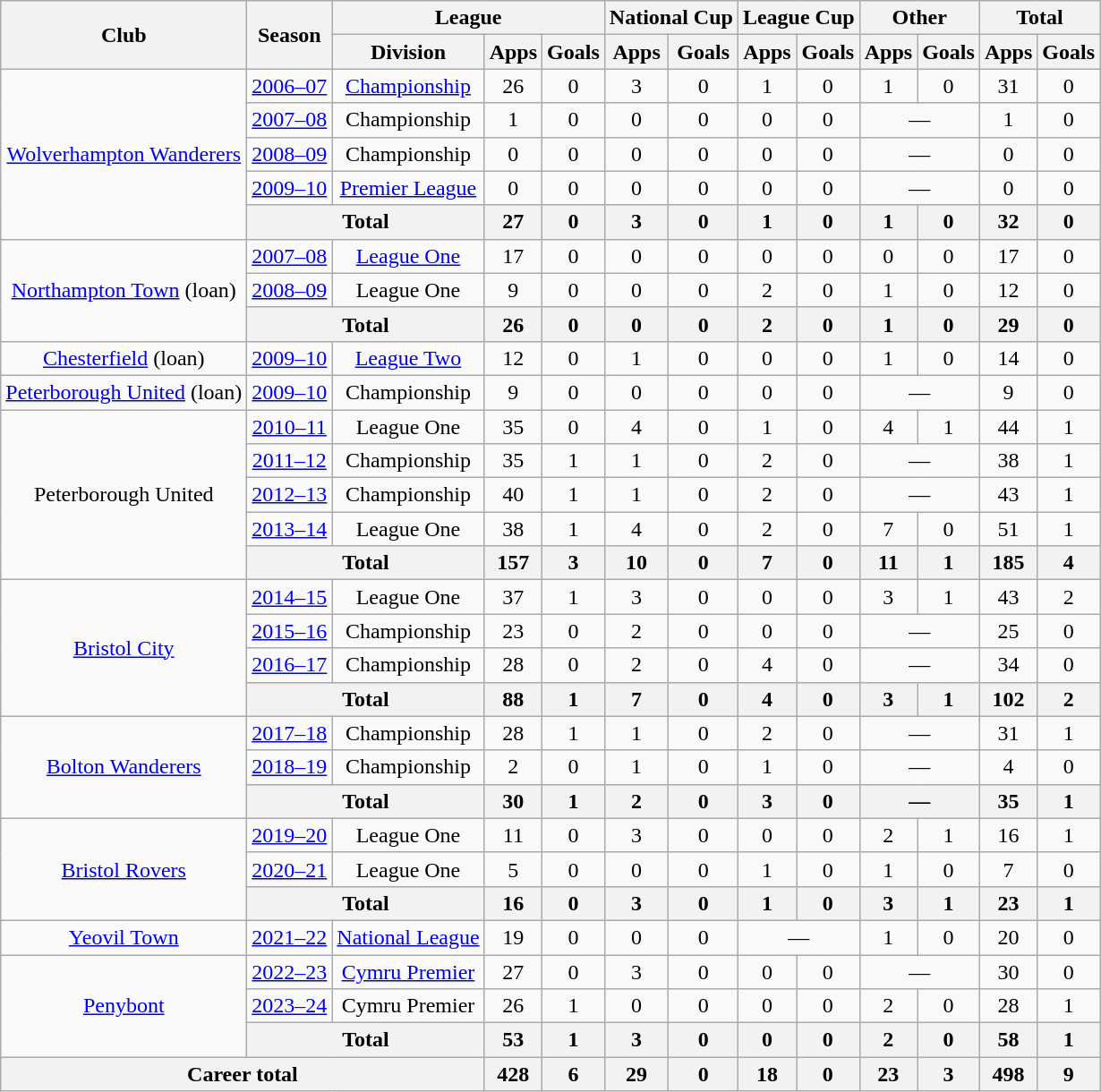<table class=wikitable style="text-align: center">
<tr>
<th rowspan=2>Club</th>
<th rowspan=2>Season</th>
<th colspan=3>League</th>
<th colspan=2>National Cup</th>
<th colspan=2>League Cup</th>
<th colspan=2>Other</th>
<th colspan=2>Total</th>
</tr>
<tr>
<th>Division</th>
<th>Apps</th>
<th>Goals</th>
<th>Apps</th>
<th>Goals</th>
<th>Apps</th>
<th>Goals</th>
<th>Apps</th>
<th>Goals</th>
<th>Apps</th>
<th>Goals</th>
</tr>
<tr>
<td rowspan=5><a href='#'>Wolverhampton Wanderers</a></td>
<td><a href='#'>2006–07</a></td>
<td><a href='#'>Championship</a></td>
<td>26</td>
<td>0</td>
<td>3</td>
<td>0</td>
<td>1</td>
<td>0</td>
<td>1</td>
<td>0</td>
<td>31</td>
<td>0</td>
</tr>
<tr>
<td><a href='#'>2007–08</a></td>
<td>Championship</td>
<td>1</td>
<td>0</td>
<td>0</td>
<td>0</td>
<td>0</td>
<td>0</td>
<td colspan=2>—</td>
<td>1</td>
<td>0</td>
</tr>
<tr>
<td><a href='#'>2008–09</a></td>
<td>Championship</td>
<td>0</td>
<td>0</td>
<td>0</td>
<td>0</td>
<td>0</td>
<td>0</td>
<td colspan=2>—</td>
<td>0</td>
<td>0</td>
</tr>
<tr>
<td><a href='#'>2009–10</a></td>
<td><a href='#'>Premier League</a></td>
<td>0</td>
<td>0</td>
<td>0</td>
<td>0</td>
<td>0</td>
<td>0</td>
<td colspan=2>—</td>
<td>0</td>
<td>0</td>
</tr>
<tr>
<th colspan=2>Total</th>
<th>27</th>
<th>0</th>
<th>3</th>
<th>0</th>
<th>1</th>
<th>0</th>
<th>1</th>
<th>0</th>
<th>32</th>
<th>0</th>
</tr>
<tr>
<td rowspan=3><a href='#'>Northampton Town</a> (loan)</td>
<td><a href='#'>2007–08</a></td>
<td><a href='#'>League One</a></td>
<td>17</td>
<td>0</td>
<td>0</td>
<td>0</td>
<td>0</td>
<td>0</td>
<td>0</td>
<td>0</td>
<td>17</td>
<td>0</td>
</tr>
<tr>
<td><a href='#'>2008–09</a></td>
<td>League One</td>
<td>9</td>
<td>0</td>
<td>0</td>
<td>0</td>
<td>2</td>
<td>0</td>
<td>1</td>
<td>0</td>
<td>12</td>
<td>0</td>
</tr>
<tr>
<th colspan=2>Total</th>
<th>26</th>
<th>0</th>
<th>0</th>
<th>0</th>
<th>2</th>
<th>0</th>
<th>1</th>
<th>0</th>
<th>29</th>
<th>0</th>
</tr>
<tr>
<td><a href='#'>Chesterfield</a> (loan)</td>
<td><a href='#'>2009–10</a></td>
<td><a href='#'>League Two</a></td>
<td>12</td>
<td>0</td>
<td>1</td>
<td>0</td>
<td>0</td>
<td>0</td>
<td>1</td>
<td>0</td>
<td>14</td>
<td>0</td>
</tr>
<tr>
<td><a href='#'>Peterborough United</a> (loan)</td>
<td><a href='#'>2009–10</a></td>
<td>Championship</td>
<td>9</td>
<td>0</td>
<td>0</td>
<td>0</td>
<td>0</td>
<td>0</td>
<td colspan=2>—</td>
<td>9</td>
<td>0</td>
</tr>
<tr>
<td rowspan=5>Peterborough United</td>
<td><a href='#'>2010–11</a></td>
<td>League One</td>
<td>35</td>
<td>0</td>
<td>4</td>
<td>0</td>
<td>1</td>
<td>0</td>
<td>4</td>
<td>1</td>
<td>44</td>
<td>1</td>
</tr>
<tr>
<td><a href='#'>2011–12</a></td>
<td>Championship</td>
<td>35</td>
<td>1</td>
<td>1</td>
<td>0</td>
<td>2</td>
<td>0</td>
<td colspan=2>—</td>
<td>38</td>
<td>1</td>
</tr>
<tr>
<td><a href='#'>2012–13</a></td>
<td>Championship</td>
<td>40</td>
<td>1</td>
<td>1</td>
<td>0</td>
<td>2</td>
<td>0</td>
<td colspan=2>—</td>
<td>43</td>
<td>1</td>
</tr>
<tr>
<td><a href='#'>2013–14</a></td>
<td>League One</td>
<td>38</td>
<td>1</td>
<td>4</td>
<td>0</td>
<td>2</td>
<td>0</td>
<td>7</td>
<td>0</td>
<td>51</td>
<td>1</td>
</tr>
<tr>
<th colspan=2>Total</th>
<th>157</th>
<th>3</th>
<th>10</th>
<th>0</th>
<th>7</th>
<th>0</th>
<th>11</th>
<th>1</th>
<th>185</th>
<th>4</th>
</tr>
<tr>
<td rowspan=4><a href='#'>Bristol City</a></td>
<td><a href='#'>2014–15</a></td>
<td>League One</td>
<td>37</td>
<td>1</td>
<td>3</td>
<td>0</td>
<td>0</td>
<td>0</td>
<td>3</td>
<td>1</td>
<td>43</td>
<td>2</td>
</tr>
<tr>
<td><a href='#'>2015–16</a></td>
<td>Championship</td>
<td>23</td>
<td>0</td>
<td>2</td>
<td>0</td>
<td>0</td>
<td>0</td>
<td colspan=2>—</td>
<td>25</td>
<td>0</td>
</tr>
<tr>
<td><a href='#'>2016–17</a></td>
<td>Championship</td>
<td>28</td>
<td>0</td>
<td>2</td>
<td>0</td>
<td>4</td>
<td>0</td>
<td colspan=2>—</td>
<td>34</td>
<td>0</td>
</tr>
<tr>
<th colspan=2>Total</th>
<th>88</th>
<th>1</th>
<th>7</th>
<th>0</th>
<th>4</th>
<th>0</th>
<th>3</th>
<th>1</th>
<th>102</th>
<th>2</th>
</tr>
<tr>
<td rowspan=3><a href='#'>Bolton Wanderers</a></td>
<td><a href='#'>2017–18</a></td>
<td>Championship</td>
<td>28</td>
<td>1</td>
<td>1</td>
<td>0</td>
<td>2</td>
<td>0</td>
<td colspan=2>—</td>
<td>31</td>
<td>1</td>
</tr>
<tr>
<td><a href='#'>2018–19</a></td>
<td>Championship</td>
<td>2</td>
<td>0</td>
<td>1</td>
<td>0</td>
<td>1</td>
<td>0</td>
<td colspan=2>—</td>
<td>4</td>
<td>0</td>
</tr>
<tr>
<th colspan=2>Total</th>
<th>30</th>
<th>1</th>
<th>2</th>
<th>0</th>
<th>3</th>
<th>0</th>
<th colspan=2>—</th>
<th>35</th>
<th>1</th>
</tr>
<tr>
<td rowspan="3"><a href='#'>Bristol Rovers</a></td>
<td><a href='#'>2019–20</a></td>
<td>League One</td>
<td>11</td>
<td>0</td>
<td>3</td>
<td>0</td>
<td>0</td>
<td>0</td>
<td>2</td>
<td>1</td>
<td>16</td>
<td>1</td>
</tr>
<tr>
<td><a href='#'>2020–21</a></td>
<td>League One</td>
<td>5</td>
<td>0</td>
<td>0</td>
<td>0</td>
<td>1</td>
<td>0</td>
<td>1</td>
<td>0</td>
<td>7</td>
<td>0</td>
</tr>
<tr>
<th colspan="2">Total</th>
<th>16</th>
<th>0</th>
<th>3</th>
<th>0</th>
<th>1</th>
<th>0</th>
<th>3</th>
<th>1</th>
<th>23</th>
<th>1</th>
</tr>
<tr>
<td><a href='#'>Yeovil Town</a></td>
<td><a href='#'>2021–22</a></td>
<td><a href='#'>National League</a></td>
<td>19</td>
<td>0</td>
<td>0</td>
<td>0</td>
<td colspan=2>—</td>
<td>1</td>
<td>0</td>
<td>20</td>
<td>0</td>
</tr>
<tr>
<td rowspan=3><a href='#'>Penybont</a></td>
<td><a href='#'>2022–23</a></td>
<td><a href='#'>Cymru Premier</a></td>
<td>27</td>
<td>0</td>
<td>3</td>
<td>0</td>
<td>0</td>
<td>0</td>
<td colspan=2>—</td>
<td>30</td>
<td>0</td>
</tr>
<tr>
<td><a href='#'>2023–24</a></td>
<td>Cymru Premier</td>
<td>26</td>
<td>1</td>
<td>0</td>
<td>0</td>
<td>0</td>
<td>0</td>
<td>2</td>
<td>0</td>
<td>28</td>
<td>1</td>
</tr>
<tr>
<th colspan=2>Total</th>
<th>53</th>
<th>1</th>
<th>3</th>
<th>0</th>
<th>0</th>
<th>0</th>
<th>2</th>
<th>0</th>
<th>58</th>
<th>1</th>
</tr>
<tr>
<th colspan=3>Career total</th>
<th>428</th>
<th>6</th>
<th>29</th>
<th>0</th>
<th>18</th>
<th>0</th>
<th>23</th>
<th>3</th>
<th>498</th>
<th>9</th>
</tr>
</table>
